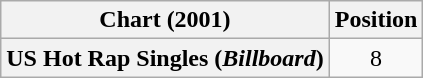<table class="wikitable plainrowheaders" style="text-align:center">
<tr>
<th scope="col">Chart (2001)</th>
<th scope="col">Position</th>
</tr>
<tr>
<th scope="row">US Hot Rap Singles (<em>Billboard</em>)</th>
<td>8</td>
</tr>
</table>
